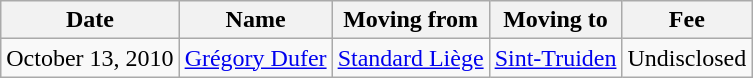<table class="wikitable sortable">
<tr>
<th>Date</th>
<th>Name</th>
<th>Moving from</th>
<th>Moving to</th>
<th>Fee</th>
</tr>
<tr>
<td>October 13, 2010</td>
<td> <a href='#'>Grégory Dufer</a></td>
<td> <a href='#'>Standard Liège</a></td>
<td> <a href='#'>Sint-Truiden</a></td>
<td>Undisclosed </td>
</tr>
</table>
